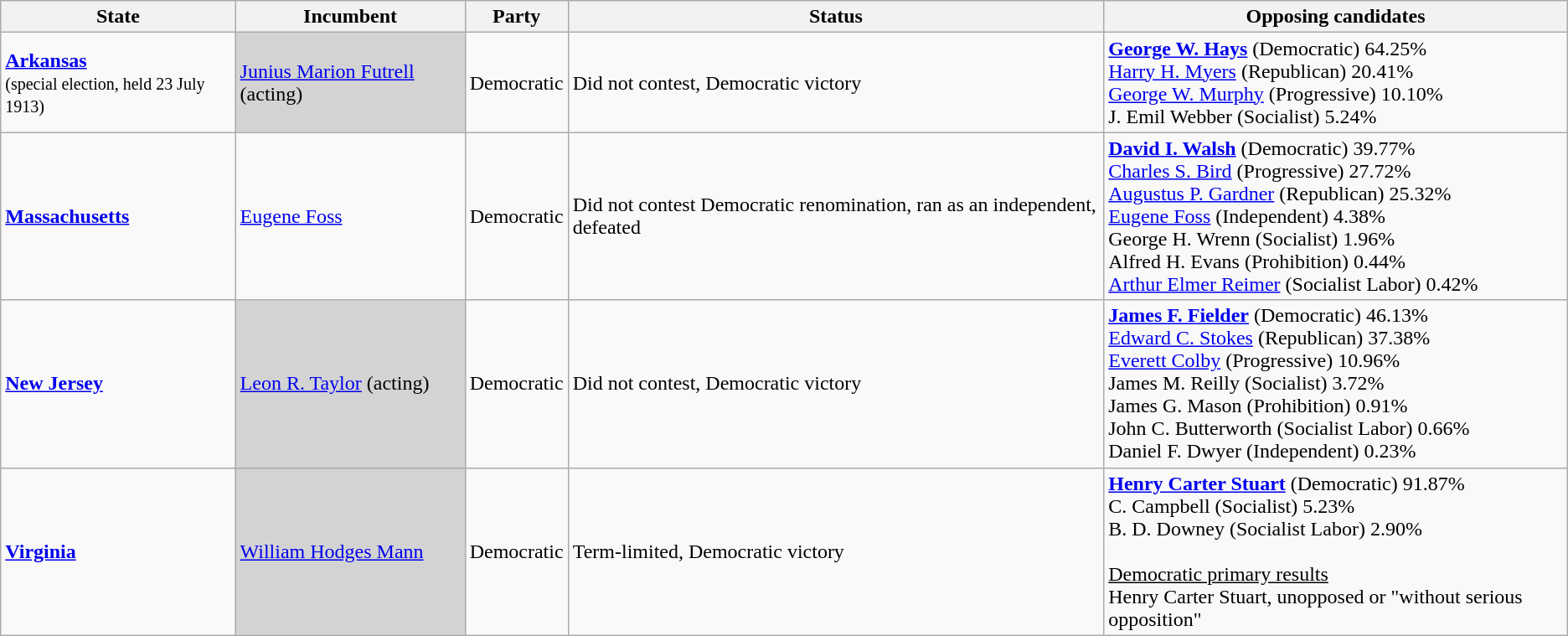<table class="wikitable">
<tr>
<th>State</th>
<th>Incumbent</th>
<th>Party</th>
<th>Status</th>
<th>Opposing candidates</th>
</tr>
<tr>
<td><strong><a href='#'>Arkansas</a></strong><br><small>(special election, held 23 July 1913)</small></td>
<td bgcolor="lightgrey"><a href='#'>Junius Marion Futrell</a> (acting)</td>
<td>Democratic</td>
<td>Did not contest, Democratic victory</td>
<td><strong><a href='#'>George W. Hays</a></strong> (Democratic) 64.25%<br><a href='#'>Harry H. Myers</a> (Republican) 20.41%<br><a href='#'>George W. Murphy</a> (Progressive) 10.10%<br>J. Emil Webber (Socialist) 5.24%</td>
</tr>
<tr>
<td><strong><a href='#'>Massachusetts</a></strong></td>
<td><a href='#'>Eugene Foss</a></td>
<td>Democratic</td>
<td>Did not contest Democratic renomination, ran as an independent, defeated</td>
<td><strong><a href='#'>David I. Walsh</a></strong> (Democratic) 39.77%<br><a href='#'>Charles S. Bird</a> (Progressive) 27.72%<br><a href='#'>Augustus P. Gardner</a> (Republican) 25.32%<br><a href='#'>Eugene Foss</a> (Independent) 4.38%<br>George H. Wrenn (Socialist) 1.96%<br>Alfred H. Evans (Prohibition) 0.44%<br><a href='#'>Arthur Elmer Reimer</a> (Socialist Labor) 0.42%</td>
</tr>
<tr>
<td><strong><a href='#'>New Jersey</a></strong></td>
<td bgcolor="lightgrey"><a href='#'>Leon R. Taylor</a> (acting)</td>
<td>Democratic</td>
<td>Did not contest, Democratic victory</td>
<td><strong><a href='#'>James F. Fielder</a></strong> (Democratic) 46.13%<br><a href='#'>Edward C. Stokes</a> (Republican) 37.38%<br><a href='#'>Everett Colby</a> (Progressive) 10.96%<br>James M. Reilly (Socialist) 3.72%<br>James G. Mason (Prohibition) 0.91%<br>John C. Butterworth (Socialist Labor) 0.66%<br>Daniel F. Dwyer (Independent) 0.23%</td>
</tr>
<tr>
<td><strong><a href='#'>Virginia</a></strong></td>
<td bgcolor="lightgrey"><a href='#'>William Hodges Mann</a></td>
<td>Democratic</td>
<td>Term-limited, Democratic victory</td>
<td><strong><a href='#'>Henry Carter Stuart</a></strong> (Democratic) 91.87%<br>C. Campbell (Socialist) 5.23%<br>B. D. Downey (Socialist Labor) 2.90%<br><br><u>Democratic primary results</u><br>Henry Carter Stuart, unopposed or "without serious opposition"<br></td>
</tr>
</table>
